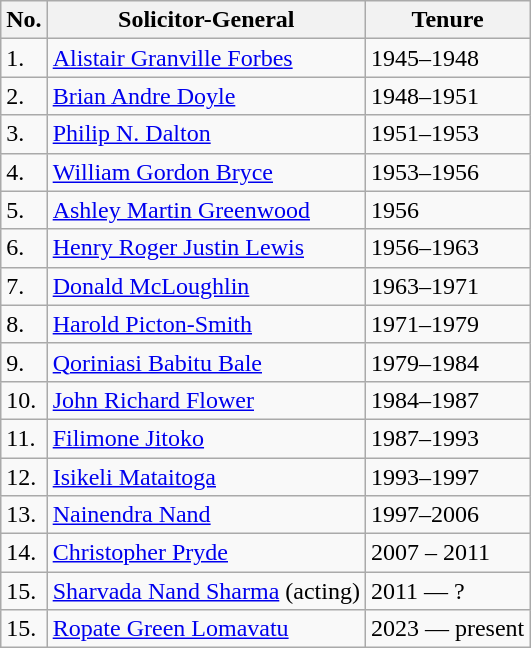<table class="wikitable">
<tr>
<th>No.</th>
<th>Solicitor-General</th>
<th>Tenure</th>
</tr>
<tr>
<td>1.</td>
<td><a href='#'>Alistair Granville Forbes</a></td>
<td>1945–1948</td>
</tr>
<tr>
<td>2.</td>
<td><a href='#'>Brian Andre Doyle</a></td>
<td>1948–1951</td>
</tr>
<tr>
<td>3.</td>
<td><a href='#'>Philip N. Dalton</a></td>
<td>1951–1953</td>
</tr>
<tr>
<td>4.</td>
<td><a href='#'>William Gordon Bryce</a></td>
<td>1953–1956</td>
</tr>
<tr>
<td>5.</td>
<td><a href='#'>Ashley Martin Greenwood</a></td>
<td>1956</td>
</tr>
<tr>
<td>6.</td>
<td><a href='#'>Henry Roger Justin Lewis</a></td>
<td>1956–1963</td>
</tr>
<tr>
<td>7.</td>
<td><a href='#'>Donald McLoughlin</a></td>
<td>1963–1971</td>
</tr>
<tr>
<td>8.</td>
<td><a href='#'>Harold Picton-Smith</a></td>
<td>1971–1979</td>
</tr>
<tr>
<td>9.</td>
<td><a href='#'>Qoriniasi Babitu Bale</a></td>
<td>1979–1984</td>
</tr>
<tr>
<td>10.</td>
<td><a href='#'>John Richard Flower</a></td>
<td>1984–1987</td>
</tr>
<tr>
<td>11.</td>
<td><a href='#'>Filimone Jitoko</a></td>
<td>1987–1993</td>
</tr>
<tr>
<td>12.</td>
<td><a href='#'>Isikeli Mataitoga</a></td>
<td>1993–1997</td>
</tr>
<tr>
<td>13.</td>
<td><a href='#'>Nainendra Nand</a></td>
<td>1997–2006</td>
</tr>
<tr>
<td>14.</td>
<td><a href='#'>Christopher Pryde</a></td>
<td>2007 – 2011</td>
</tr>
<tr>
<td>15.</td>
<td><a href='#'>Sharvada Nand Sharma</a> (acting)</td>
<td>2011 — ?</td>
</tr>
<tr>
<td>15.</td>
<td><a href='#'>Ropate Green Lomavatu</a></td>
<td>2023 — present</td>
</tr>
</table>
